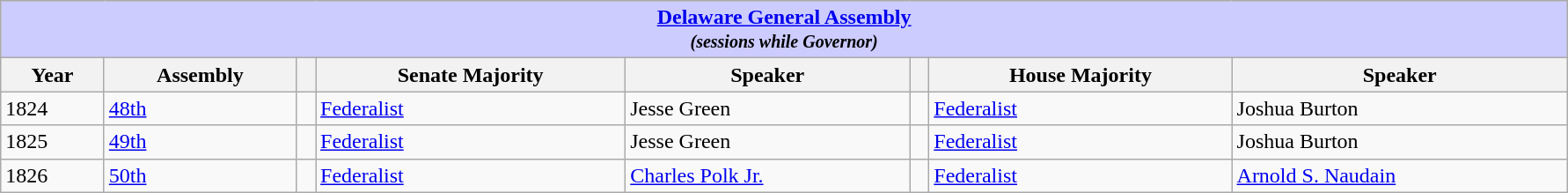<table class=wikitable style="width: 94%" style="text-align: center;" align="center">
<tr bgcolor=#cccccc>
<th colspan=12 style="background: #ccccff;"><strong><a href='#'>Delaware General Assembly</a></strong> <br> <small> <em>(sessions while Governor)</em></small></th>
</tr>
<tr>
<th><strong>Year</strong></th>
<th><strong>Assembly</strong></th>
<th></th>
<th><strong>Senate Majority</strong></th>
<th><strong>Speaker</strong></th>
<th></th>
<th><strong>House Majority</strong></th>
<th><strong>Speaker</strong></th>
</tr>
<tr>
<td>1824</td>
<td><a href='#'>48th</a></td>
<td></td>
<td><a href='#'>Federalist</a></td>
<td>Jesse Green</td>
<td></td>
<td><a href='#'>Federalist</a></td>
<td>Joshua Burton</td>
</tr>
<tr>
<td>1825</td>
<td><a href='#'>49th</a></td>
<td></td>
<td><a href='#'>Federalist</a></td>
<td>Jesse Green</td>
<td></td>
<td><a href='#'>Federalist</a></td>
<td>Joshua Burton</td>
</tr>
<tr>
<td>1826</td>
<td><a href='#'>50th</a></td>
<td></td>
<td><a href='#'>Federalist</a></td>
<td><a href='#'>Charles Polk Jr.</a></td>
<td></td>
<td><a href='#'>Federalist</a></td>
<td><a href='#'>Arnold S. Naudain</a></td>
</tr>
</table>
